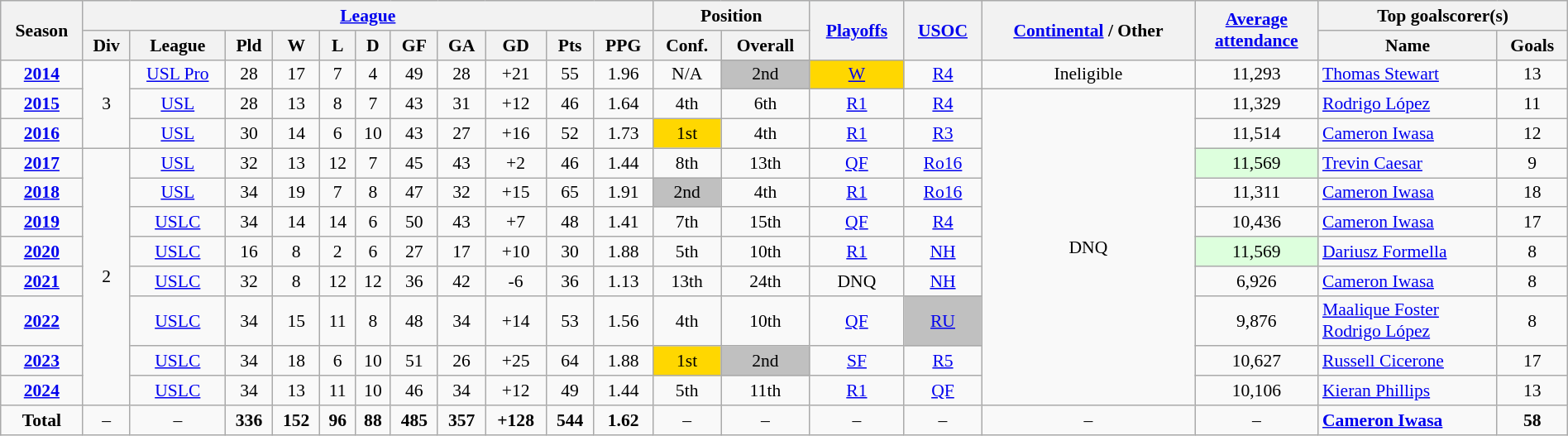<table class="wikitable" width=100% style="font-size:90%; text-align:center;">
<tr style="background:#f0f6ff;">
<th rowspan=2>Season</th>
<th colspan=11><a href='#'>League</a></th>
<th colspan=2>Position</th>
<th rowspan=2><a href='#'>Playoffs</a></th>
<th rowspan=2><a href='#'>USOC</a></th>
<th rowspan=2 colspan=2><a href='#'>Continental</a> / Other</th>
<th rowspan=2><a href='#'>Average <br> attendance</a></th>
<th colspan=2>Top goalscorer(s)</th>
</tr>
<tr>
<th>Div</th>
<th>League</th>
<th>Pld</th>
<th>W</th>
<th>L</th>
<th>D</th>
<th>GF</th>
<th>GA</th>
<th>GD</th>
<th>Pts</th>
<th>PPG</th>
<th>Conf.</th>
<th>Overall</th>
<th>Name</th>
<th>Goals</th>
</tr>
<tr>
<td><strong><a href='#'>2014</a></strong></td>
<td rowspan=3>3</td>
<td><a href='#'>USL Pro</a></td>
<td>28</td>
<td>17</td>
<td>7</td>
<td>4</td>
<td>49</td>
<td>28</td>
<td>+21</td>
<td>55</td>
<td>1.96</td>
<td rowspan=1>N/A</td>
<td bgcolor=silver>2nd</td>
<td bgcolor=gold><a href='#'>W</a></td>
<td><a href='#'>R4</a></td>
<td colspan=2>Ineligible</td>
<td>11,293</td>
<td align="left"> <a href='#'>Thomas Stewart</a></td>
<td>13</td>
</tr>
<tr>
<td><strong><a href='#'>2015</a></strong></td>
<td><a href='#'>USL</a></td>
<td>28</td>
<td>13</td>
<td>8</td>
<td>7</td>
<td>43</td>
<td>31</td>
<td>+12</td>
<td>46</td>
<td>1.64</td>
<td>4th</td>
<td>6th</td>
<td><a href='#'>R1</a></td>
<td><a href='#'>R4</a></td>
<td colspan=2 rowspan=10>DNQ</td>
<td>11,329</td>
<td align="left"> <a href='#'>Rodrigo López</a></td>
<td>11</td>
</tr>
<tr>
<td><strong><a href='#'>2016</a></strong></td>
<td><a href='#'>USL</a></td>
<td>30</td>
<td>14</td>
<td>6</td>
<td>10</td>
<td>43</td>
<td>27</td>
<td>+16</td>
<td>52</td>
<td>1.73</td>
<td bgcolor=gold>1st</td>
<td>4th</td>
<td><a href='#'>R1</a></td>
<td><a href='#'>R3</a></td>
<td>11,514</td>
<td align="left"> <a href='#'>Cameron Iwasa</a></td>
<td>12</td>
</tr>
<tr>
<td><strong><a href='#'>2017</a></strong></td>
<td rowspan=8>2</td>
<td><a href='#'>USL</a></td>
<td>32</td>
<td>13</td>
<td>12</td>
<td>7</td>
<td>45</td>
<td>43</td>
<td>+2</td>
<td>46</td>
<td>1.44</td>
<td>8th</td>
<td>13th</td>
<td><a href='#'>QF</a></td>
<td><a href='#'>Ro16</a></td>
<td style="background:#dfd;">11,569</td>
<td align="left"> <a href='#'>Trevin Caesar</a></td>
<td>9</td>
</tr>
<tr>
<td><strong><a href='#'>2018</a></strong></td>
<td><a href='#'>USL</a></td>
<td>34</td>
<td>19</td>
<td>7</td>
<td>8</td>
<td>47</td>
<td>32</td>
<td>+15</td>
<td>65</td>
<td>1.91</td>
<td bgcolor=silver>2nd</td>
<td>4th</td>
<td><a href='#'>R1</a></td>
<td><a href='#'>Ro16</a></td>
<td>11,311</td>
<td align="left"> <a href='#'>Cameron Iwasa</a></td>
<td>18</td>
</tr>
<tr>
<td><strong><a href='#'>2019</a></strong></td>
<td><a href='#'>USLC</a></td>
<td>34</td>
<td>14</td>
<td>14</td>
<td>6</td>
<td>50</td>
<td>43</td>
<td>+7</td>
<td>48</td>
<td>1.41</td>
<td>7th</td>
<td>15th</td>
<td><a href='#'>QF</a></td>
<td><a href='#'>R4</a></td>
<td>10,436</td>
<td align="left"> <a href='#'>Cameron Iwasa</a></td>
<td>17</td>
</tr>
<tr>
<td><strong><a href='#'>2020</a></strong></td>
<td><a href='#'>USLC</a></td>
<td>16</td>
<td>8</td>
<td>2</td>
<td>6</td>
<td>27</td>
<td>17</td>
<td>+10</td>
<td>30</td>
<td>1.88</td>
<td>5th</td>
<td>10th</td>
<td><a href='#'>R1</a></td>
<td><a href='#'>NH</a></td>
<td style="background:#dfd;">11,569</td>
<td align="left"> <a href='#'>Dariusz Formella</a></td>
<td>8</td>
</tr>
<tr>
<td><strong><a href='#'>2021</a></strong></td>
<td><a href='#'>USLC</a></td>
<td>32</td>
<td>8</td>
<td>12</td>
<td>12</td>
<td>36</td>
<td>42</td>
<td>-6</td>
<td>36</td>
<td>1.13</td>
<td>13th</td>
<td>24th</td>
<td>DNQ</td>
<td><a href='#'>NH</a></td>
<td>6,926</td>
<td align="left"> <a href='#'>Cameron Iwasa</a></td>
<td>8</td>
</tr>
<tr>
<td><strong><a href='#'>2022</a></strong></td>
<td><a href='#'>USLC</a></td>
<td>34</td>
<td>15</td>
<td>11</td>
<td>8</td>
<td>48</td>
<td>34</td>
<td>+14</td>
<td>53</td>
<td>1.56</td>
<td>4th</td>
<td>10th</td>
<td><a href='#'>QF</a></td>
<td bgcolor=silver><a href='#'>RU</a></td>
<td>9,876</td>
<td align="left"> <a href='#'>Maalique Foster</a><br> <a href='#'>Rodrigo López</a></td>
<td>8</td>
</tr>
<tr>
<td><strong><a href='#'>2023</a></strong></td>
<td><a href='#'>USLC</a></td>
<td>34</td>
<td>18</td>
<td>6</td>
<td>10</td>
<td>51</td>
<td>26</td>
<td>+25</td>
<td>64</td>
<td>1.88</td>
<td bgcolor=gold>1st</td>
<td bgcolor=silver>2nd</td>
<td><a href='#'>SF</a></td>
<td><a href='#'>R5</a></td>
<td>10,627</td>
<td align="left"> <a href='#'>Russell Cicerone</a></td>
<td>17</td>
</tr>
<tr>
<td><strong><a href='#'>2024</a></strong></td>
<td><a href='#'>USLC</a></td>
<td>34</td>
<td>13</td>
<td>11</td>
<td>10</td>
<td>46</td>
<td>34</td>
<td>+12</td>
<td>49</td>
<td>1.44</td>
<td>5th</td>
<td>11th</td>
<td><a href='#'>R1</a></td>
<td><a href='#'>QF</a></td>
<td>10,106</td>
<td align="left"> <a href='#'>Kieran Phillips</a></td>
<td>13</td>
</tr>
<tr>
<td><strong>Total</strong></td>
<td>–</td>
<td>–</td>
<td><strong>336</strong> </td>
<td><strong>152</strong>  </td>
<td><strong>96</strong>  </td>
<td><strong>88</strong>  </td>
<td><strong>485</strong> </td>
<td><strong>357</strong> </td>
<td><strong>+128</strong> </td>
<td><strong>544</strong> </td>
<td><strong>1.62</strong> </td>
<td>–</td>
<td>–</td>
<td>–</td>
<td>–</td>
<td colspan=2>–</td>
<td>–</td>
<td align="left"> <strong><a href='#'>Cameron Iwasa</a></strong> </td>
<td><strong>58</strong> </td>
</tr>
</table>
